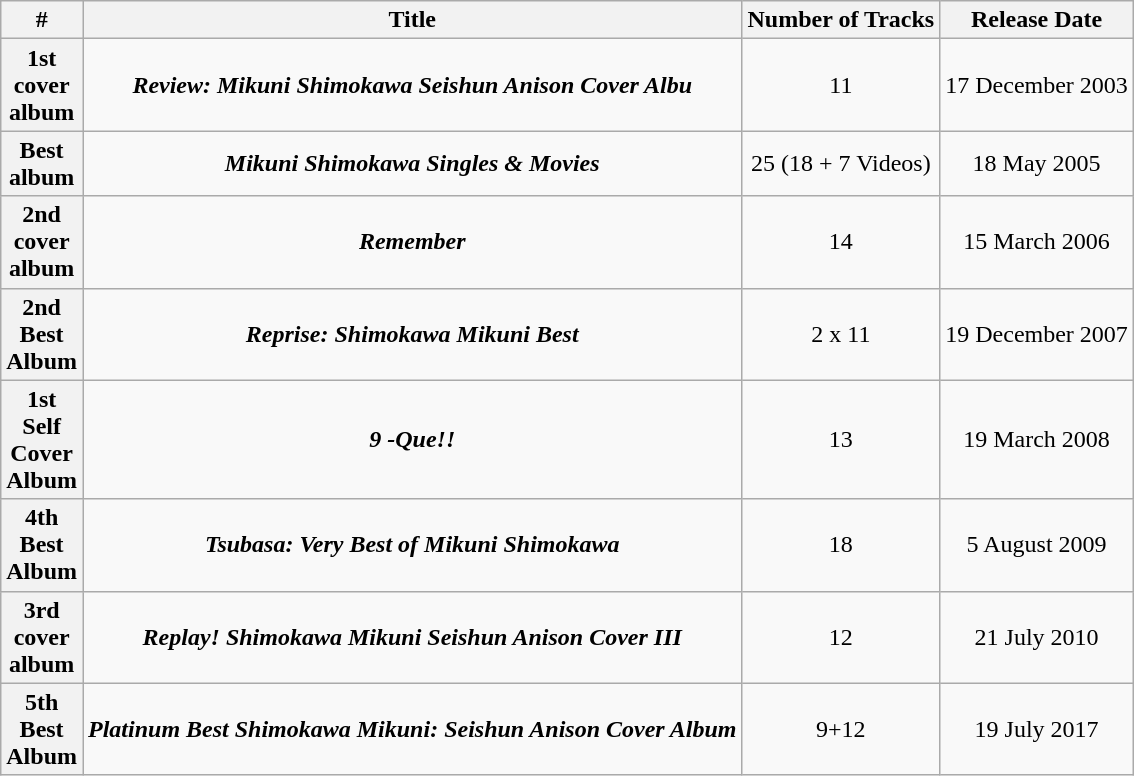<table class="wikitable" style="text-align: center">
<tr>
<th>#</th>
<th>Title</th>
<th>Number of Tracks</th>
<th>Release Date</th>
</tr>
<tr>
<th>1st<br>cover<br>album</th>
<td><strong><em>Review: Mikuni Shimokawa Seishun Anison Cover Albu</em></strong></td>
<td>11</td>
<td>17 December 2003</td>
</tr>
<tr>
<th>Best<br>album</th>
<td><strong><em>Mikuni Shimokawa Singles & Movies</em></strong></td>
<td>25 (18 + 7 Videos)</td>
<td>18 May 2005</td>
</tr>
<tr>
<th>2nd<br>cover<br>album</th>
<td><strong><em>Remember</em></strong></td>
<td>14</td>
<td>15 March 2006</td>
</tr>
<tr>
<th>2nd<br>Best<br>Album</th>
<td><strong><em>Reprise: Shimokawa Mikuni Best</em></strong></td>
<td>2 x 11</td>
<td>19 December 2007</td>
</tr>
<tr>
<th>1st<br>Self<br>Cover<br>Album</th>
<td><strong><em>9 -Que!!</em></strong></td>
<td>13</td>
<td>19 March 2008</td>
</tr>
<tr>
<th>4th<br>Best<br>Album</th>
<td><strong><em>Tsubasa: Very Best of Mikuni Shimokawa</em></strong></td>
<td>18</td>
<td>5 August 2009</td>
</tr>
<tr>
<th>3rd<br>cover<br>album</th>
<td><strong><em>Replay! Shimokawa Mikuni Seishun Anison Cover III</em></strong></td>
<td>12</td>
<td>21 July 2010</td>
</tr>
<tr>
<th>5th<br>Best<br>Album</th>
<td><strong><em>Platinum Best Shimokawa Mikuni: Seishun Anison Cover Album</em></strong></td>
<td>9+12</td>
<td>19 July 2017</td>
</tr>
</table>
